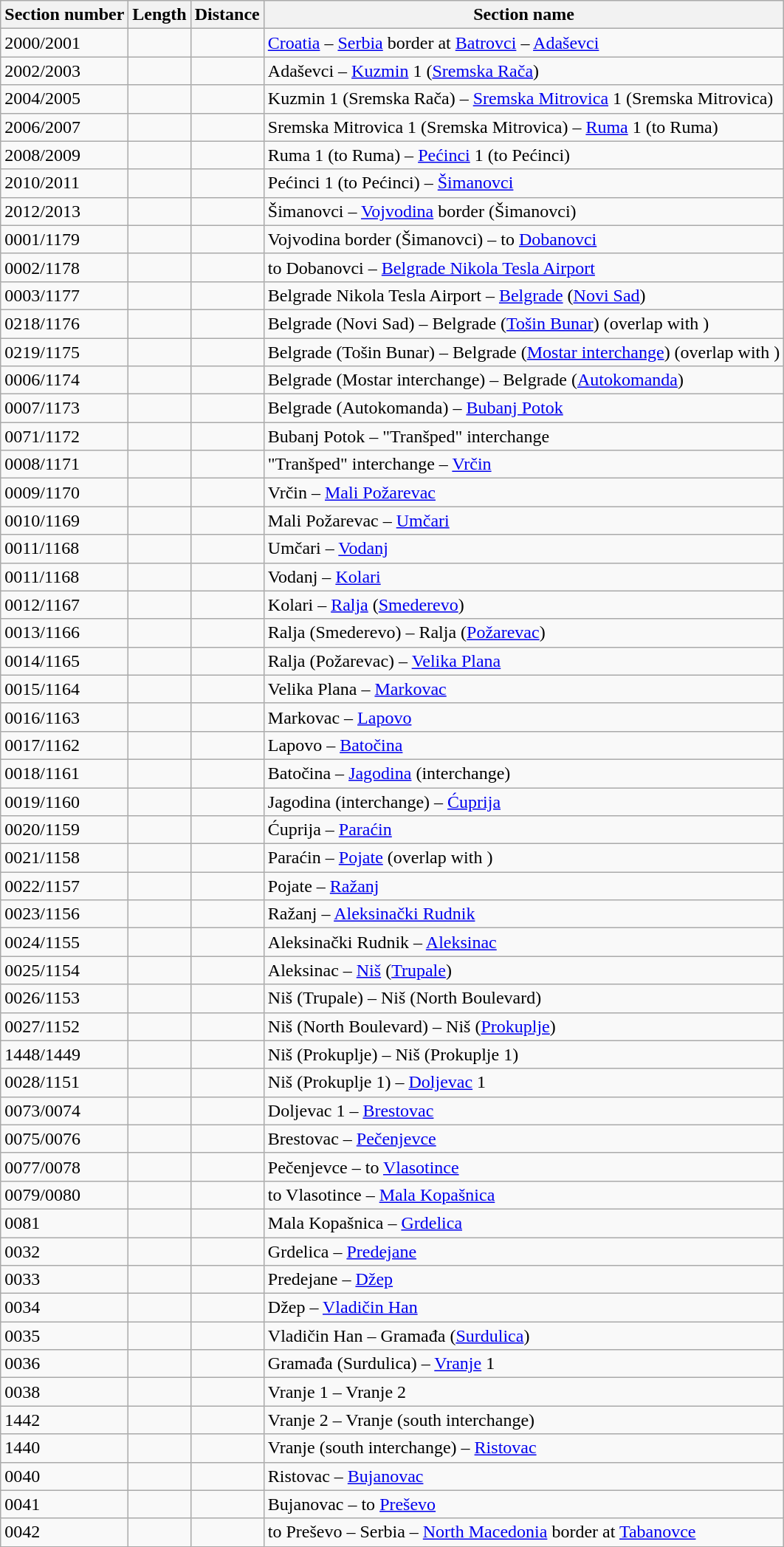<table class="wikitable">
<tr>
<th>Section number</th>
<th>Length</th>
<th>Distance</th>
<th>Section name</th>
</tr>
<tr>
<td>2000/2001</td>
<td></td>
<td></td>
<td><a href='#'>Croatia</a> – <a href='#'>Serbia</a> border at <a href='#'>Batrovci</a> – <a href='#'>Adaševci</a></td>
</tr>
<tr>
<td>2002/2003</td>
<td></td>
<td></td>
<td>Adaševci – <a href='#'>Kuzmin</a> 1 (<a href='#'>Sremska Rača</a>)</td>
</tr>
<tr>
<td>2004/2005</td>
<td></td>
<td></td>
<td>Kuzmin 1 (Sremska Rača) – <a href='#'>Sremska Mitrovica</a> 1 (Sremska Mitrovica)</td>
</tr>
<tr>
<td>2006/2007</td>
<td></td>
<td></td>
<td>Sremska Mitrovica 1 (Sremska Mitrovica) – <a href='#'>Ruma</a> 1 (to Ruma)</td>
</tr>
<tr>
<td>2008/2009</td>
<td></td>
<td></td>
<td>Ruma 1 (to Ruma) – <a href='#'>Pećinci</a> 1 (to Pećinci)</td>
</tr>
<tr>
<td>2010/2011</td>
<td></td>
<td></td>
<td>Pećinci 1 (to Pećinci) – <a href='#'>Šimanovci</a></td>
</tr>
<tr>
<td>2012/2013</td>
<td></td>
<td></td>
<td>Šimanovci – <a href='#'>Vojvodina</a> border (Šimanovci)</td>
</tr>
<tr>
<td>0001/1179</td>
<td></td>
<td></td>
<td>Vojvodina border (Šimanovci) – to <a href='#'>Dobanovci</a></td>
</tr>
<tr>
<td>0002/1178</td>
<td></td>
<td></td>
<td>to Dobanovci – <a href='#'>Belgrade Nikola Tesla Airport</a></td>
</tr>
<tr>
<td>0003/1177</td>
<td></td>
<td></td>
<td>Belgrade Nikola Tesla Airport – <a href='#'>Belgrade</a> (<a href='#'>Novi Sad</a>)</td>
</tr>
<tr>
<td>0218/1176</td>
<td></td>
<td></td>
<td>Belgrade (Novi Sad) – Belgrade (<a href='#'>Tošin Bunar</a>) (overlap with )</td>
</tr>
<tr>
<td>0219/1175</td>
<td></td>
<td></td>
<td>Belgrade (Tošin Bunar) – Belgrade (<a href='#'>Mostar interchange</a>) (overlap with )</td>
</tr>
<tr>
<td>0006/1174</td>
<td></td>
<td></td>
<td>Belgrade (Mostar interchange) – Belgrade (<a href='#'>Autokomanda</a>)</td>
</tr>
<tr>
<td>0007/1173</td>
<td></td>
<td></td>
<td>Belgrade (Autokomanda) – <a href='#'>Bubanj Potok</a></td>
</tr>
<tr>
<td>0071/1172</td>
<td></td>
<td></td>
<td>Bubanj Potok – "Tranšped" interchange</td>
</tr>
<tr>
<td>0008/1171</td>
<td></td>
<td></td>
<td>"Tranšped" interchange – <a href='#'>Vrčin</a></td>
</tr>
<tr>
<td>0009/1170</td>
<td></td>
<td></td>
<td>Vrčin – <a href='#'>Mali Požarevac</a></td>
</tr>
<tr>
<td>0010/1169</td>
<td></td>
<td></td>
<td>Mali Požarevac – <a href='#'>Umčari</a></td>
</tr>
<tr>
<td>0011/1168</td>
<td></td>
<td></td>
<td>Umčari – <a href='#'>Vodanj</a></td>
</tr>
<tr>
<td>0011/1168</td>
<td></td>
<td></td>
<td>Vodanj – <a href='#'>Kolari</a></td>
</tr>
<tr>
<td>0012/1167</td>
<td></td>
<td></td>
<td>Kolari – <a href='#'>Ralja</a> (<a href='#'>Smederevo</a>)</td>
</tr>
<tr>
<td>0013/1166</td>
<td></td>
<td></td>
<td>Ralja (Smederevo) – Ralja (<a href='#'>Požarevac</a>)</td>
</tr>
<tr>
<td>0014/1165</td>
<td></td>
<td></td>
<td>Ralja (Požarevac) – <a href='#'>Velika Plana</a></td>
</tr>
<tr>
<td>0015/1164</td>
<td></td>
<td></td>
<td>Velika Plana – <a href='#'>Markovac</a></td>
</tr>
<tr>
<td>0016/1163</td>
<td></td>
<td></td>
<td>Markovac – <a href='#'>Lapovo</a></td>
</tr>
<tr>
<td>0017/1162</td>
<td></td>
<td></td>
<td>Lapovo – <a href='#'>Batočina</a></td>
</tr>
<tr>
<td>0018/1161</td>
<td></td>
<td></td>
<td>Batočina – <a href='#'>Jagodina</a> (interchange)</td>
</tr>
<tr>
<td>0019/1160</td>
<td></td>
<td></td>
<td>Jagodina (interchange) – <a href='#'>Ćuprija</a></td>
</tr>
<tr>
<td>0020/1159</td>
<td></td>
<td></td>
<td>Ćuprija – <a href='#'>Paraćin</a></td>
</tr>
<tr>
<td>0021/1158</td>
<td></td>
<td></td>
<td>Paraćin – <a href='#'>Pojate</a> (overlap with )</td>
</tr>
<tr>
<td>0022/1157</td>
<td></td>
<td></td>
<td>Pojate – <a href='#'>Ražanj</a></td>
</tr>
<tr>
<td>0023/1156</td>
<td></td>
<td></td>
<td>Ražanj – <a href='#'>Aleksinački Rudnik</a></td>
</tr>
<tr>
<td>0024/1155</td>
<td></td>
<td></td>
<td>Aleksinački Rudnik – <a href='#'>Aleksinac</a></td>
</tr>
<tr>
<td>0025/1154</td>
<td></td>
<td></td>
<td>Aleksinac – <a href='#'>Niš</a> (<a href='#'>Trupale</a>)</td>
</tr>
<tr>
<td>0026/1153</td>
<td></td>
<td></td>
<td>Niš (Trupale) – Niš (North Boulevard)</td>
</tr>
<tr>
<td>0027/1152</td>
<td></td>
<td></td>
<td>Niš (North Boulevard) – Niš (<a href='#'>Prokuplje</a>)</td>
</tr>
<tr>
<td>1448/1449</td>
<td></td>
<td></td>
<td>Niš (Prokuplje) – Niš (Prokuplje 1)</td>
</tr>
<tr>
<td>0028/1151</td>
<td></td>
<td></td>
<td>Niš (Prokuplje 1) – <a href='#'>Doljevac</a> 1</td>
</tr>
<tr>
<td>0073/0074</td>
<td></td>
<td></td>
<td>Doljevac 1 – <a href='#'>Brestovac</a></td>
</tr>
<tr>
<td>0075/0076</td>
<td></td>
<td></td>
<td>Brestovac – <a href='#'>Pečenjevce</a></td>
</tr>
<tr>
<td>0077/0078</td>
<td></td>
<td></td>
<td>Pečenjevce – to <a href='#'>Vlasotince</a></td>
</tr>
<tr>
<td>0079/0080</td>
<td></td>
<td></td>
<td>to Vlasotince – <a href='#'>Mala Kopašnica</a></td>
</tr>
<tr>
<td>0081</td>
<td></td>
<td></td>
<td>Mala Kopašnica – <a href='#'>Grdelica</a></td>
</tr>
<tr>
<td>0032</td>
<td></td>
<td></td>
<td>Grdelica – <a href='#'>Predejane</a></td>
</tr>
<tr>
<td>0033</td>
<td></td>
<td></td>
<td>Predejane – <a href='#'>Džep</a></td>
</tr>
<tr>
<td>0034</td>
<td></td>
<td></td>
<td>Džep – <a href='#'>Vladičin Han</a></td>
</tr>
<tr>
<td>0035</td>
<td></td>
<td></td>
<td>Vladičin Han – Gramađa (<a href='#'>Surdulica</a>)</td>
</tr>
<tr>
<td>0036</td>
<td></td>
<td></td>
<td>Gramađa (Surdulica) – <a href='#'>Vranje</a> 1</td>
</tr>
<tr>
<td>0038</td>
<td></td>
<td></td>
<td>Vranje 1 – Vranje 2</td>
</tr>
<tr>
<td>1442</td>
<td></td>
<td></td>
<td>Vranje 2 – Vranje (south interchange)</td>
</tr>
<tr>
<td>1440</td>
<td></td>
<td></td>
<td>Vranje (south interchange) – <a href='#'>Ristovac</a></td>
</tr>
<tr>
<td>0040</td>
<td></td>
<td></td>
<td>Ristovac – <a href='#'>Bujanovac</a></td>
</tr>
<tr>
<td>0041</td>
<td></td>
<td></td>
<td>Bujanovac – to <a href='#'>Preševo</a></td>
</tr>
<tr>
<td>0042</td>
<td></td>
<td></td>
<td>to Preševo – Serbia – <a href='#'>North Macedonia</a> border at <a href='#'>Tabanovce</a></td>
</tr>
</table>
